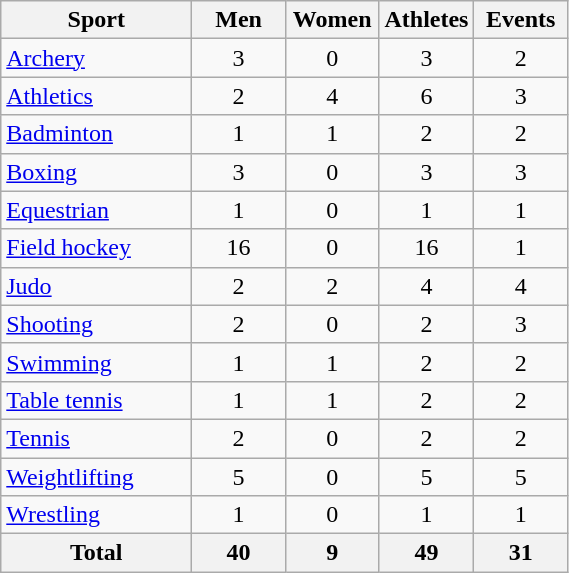<table class="wikitable sortable" style="text-align:center;">
<tr>
<th width=120>Sport</th>
<th width=55>Men</th>
<th width=55>Women</th>
<th width="55">Athletes</th>
<th width="55">Events</th>
</tr>
<tr>
<td align=left><a href='#'>Archery</a></td>
<td>3</td>
<td>0</td>
<td>3</td>
<td>2</td>
</tr>
<tr>
<td align=left><a href='#'>Athletics</a></td>
<td>2</td>
<td>4</td>
<td>6</td>
<td>3</td>
</tr>
<tr>
<td align=left><a href='#'>Badminton</a></td>
<td>1</td>
<td>1</td>
<td>2</td>
<td>2</td>
</tr>
<tr>
<td align=left><a href='#'>Boxing</a></td>
<td>3</td>
<td>0</td>
<td>3</td>
<td>3</td>
</tr>
<tr>
<td align=left><a href='#'>Equestrian</a></td>
<td>1</td>
<td>0</td>
<td>1</td>
<td>1</td>
</tr>
<tr>
<td align=left><a href='#'>Field hockey</a></td>
<td>16</td>
<td>0</td>
<td>16</td>
<td>1</td>
</tr>
<tr>
<td align=left><a href='#'>Judo</a></td>
<td>2</td>
<td>2</td>
<td>4</td>
<td>4</td>
</tr>
<tr>
<td align=left><a href='#'>Shooting</a></td>
<td>2</td>
<td>0</td>
<td>2</td>
<td>3</td>
</tr>
<tr>
<td align=left><a href='#'>Swimming</a></td>
<td>1</td>
<td>1</td>
<td>2</td>
<td>2</td>
</tr>
<tr>
<td align=left><a href='#'>Table tennis</a></td>
<td>1</td>
<td>1</td>
<td>2</td>
<td>2</td>
</tr>
<tr>
<td align=left><a href='#'>Tennis</a></td>
<td>2</td>
<td>0</td>
<td>2</td>
<td>2</td>
</tr>
<tr>
<td align=left><a href='#'>Weightlifting</a></td>
<td>5</td>
<td>0</td>
<td>5</td>
<td>5</td>
</tr>
<tr>
<td align=left><a href='#'>Wrestling</a></td>
<td>1</td>
<td>0</td>
<td>1</td>
<td>1</td>
</tr>
<tr>
<th>Total</th>
<th>40</th>
<th>9</th>
<th>49</th>
<th>31</th>
</tr>
</table>
